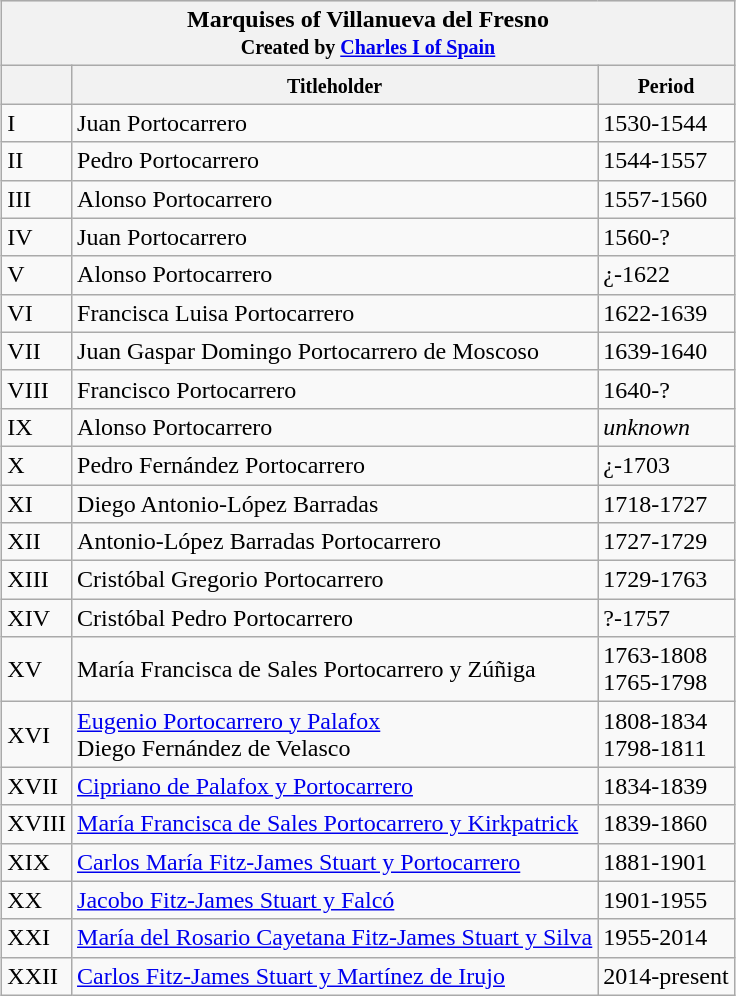<table class="wikitable col1cen col3cen" style="margin:1em auto;">
<tr bgcolor="#dddddd" |>
<th colspan="3">Marquises of Villanueva del Fresno<br><small>Created by <a href='#'>Charles I of Spain</a></small></th>
</tr>
<tr>
<th></th>
<th><small>Titleholder</small></th>
<th><small>Period</small></th>
</tr>
<tr>
<td>I</td>
<td>Juan Portocarrero</td>
<td>1530-1544</td>
</tr>
<tr>
<td>II</td>
<td>Pedro Portocarrero</td>
<td>1544-1557</td>
</tr>
<tr>
<td>III</td>
<td>Alonso Portocarrero</td>
<td>1557-1560</td>
</tr>
<tr>
<td>IV</td>
<td>Juan Portocarrero</td>
<td>1560-?</td>
</tr>
<tr>
<td>V</td>
<td>Alonso Portocarrero</td>
<td>¿-1622</td>
</tr>
<tr>
<td>VI</td>
<td>Francisca Luisa Portocarrero</td>
<td>1622-1639</td>
</tr>
<tr>
<td>VII</td>
<td>Juan Gaspar Domingo Portocarrero de Moscoso</td>
<td>1639-1640</td>
</tr>
<tr>
<td>VIII</td>
<td>Francisco Portocarrero</td>
<td>1640-?</td>
</tr>
<tr>
<td>IX</td>
<td>Alonso Portocarrero</td>
<td><em>unknown</em></td>
</tr>
<tr>
<td>X</td>
<td>Pedro Fernández Portocarrero</td>
<td>¿-1703</td>
</tr>
<tr>
<td>XI</td>
<td>Diego Antonio-López Barradas</td>
<td>1718-1727</td>
</tr>
<tr>
<td>XII</td>
<td>Antonio-López Barradas Portocarrero</td>
<td>1727-1729</td>
</tr>
<tr>
<td>XIII</td>
<td>Cristóbal Gregorio Portocarrero</td>
<td>1729-1763</td>
</tr>
<tr>
<td>XIV</td>
<td>Cristóbal Pedro Portocarrero</td>
<td>?-1757</td>
</tr>
<tr>
<td>XV</td>
<td>María Francisca de Sales Portocarrero y Zúñiga<br> </td>
<td>1763-1808 <br>1765-1798</td>
</tr>
<tr>
<td>XVI</td>
<td><a href='#'>Eugenio Portocarrero y Palafox</a> <br> Diego Fernández de Velasco</td>
<td>1808-1834 <br>1798-1811</td>
</tr>
<tr>
<td>XVII</td>
<td><a href='#'>Cipriano de Palafox y Portocarrero</a></td>
<td>1834-1839</td>
</tr>
<tr>
<td>XVIII</td>
<td><a href='#'>María Francisca de Sales Portocarrero y Kirkpatrick</a></td>
<td>1839-1860</td>
</tr>
<tr>
<td>XIX</td>
<td><a href='#'>Carlos María Fitz-James Stuart y Portocarrero</a></td>
<td>1881-1901</td>
</tr>
<tr>
<td>XX</td>
<td><a href='#'>Jacobo Fitz-James Stuart y Falcó</a></td>
<td>1901-1955</td>
</tr>
<tr>
<td>XXI</td>
<td><a href='#'>María del Rosario Cayetana Fitz-James Stuart y Silva</a></td>
<td>1955-2014</td>
</tr>
<tr>
<td>XXII</td>
<td><a href='#'>Carlos Fitz-James Stuart y Martínez de Irujo</a></td>
<td>2014-present</td>
</tr>
</table>
